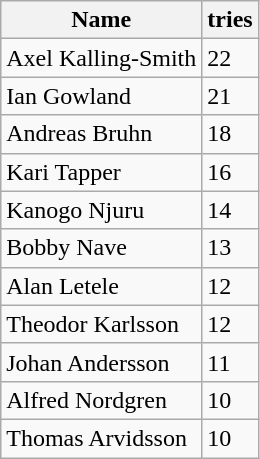<table class="wikitable sortable">
<tr>
<th>Name</th>
<th>tries</th>
</tr>
<tr>
<td>Axel Kalling-Smith</td>
<td>22</td>
</tr>
<tr>
<td>Ian Gowland</td>
<td>21</td>
</tr>
<tr>
<td>Andreas Bruhn</td>
<td>18</td>
</tr>
<tr>
<td>Kari Tapper</td>
<td>16</td>
</tr>
<tr>
<td>Kanogo Njuru</td>
<td>14</td>
</tr>
<tr>
<td>Bobby Nave</td>
<td>13</td>
</tr>
<tr>
<td>Alan Letele</td>
<td>12</td>
</tr>
<tr>
<td>Theodor Karlsson</td>
<td>12</td>
</tr>
<tr>
<td>Johan Andersson</td>
<td>11</td>
</tr>
<tr>
<td>Alfred Nordgren</td>
<td>10</td>
</tr>
<tr>
<td>Thomas Arvidsson</td>
<td>10</td>
</tr>
</table>
